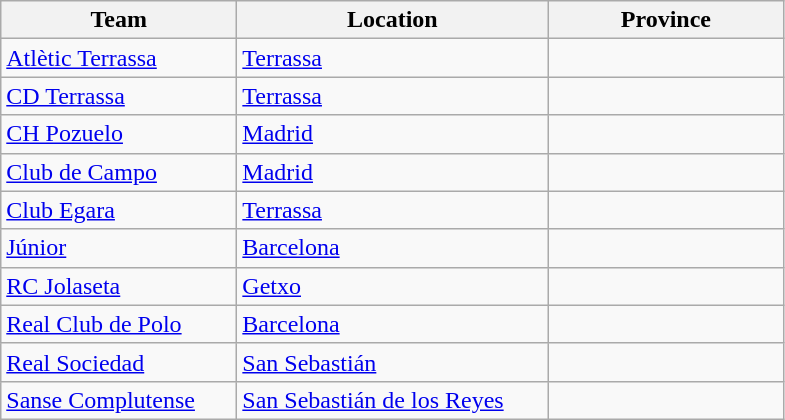<table class="wikitable sortable">
<tr>
<th style="width: 150px;">Team</th>
<th style="width: 200px;">Location</th>
<th style="width: 150px;">Province</th>
</tr>
<tr>
<td><a href='#'>Atlètic Terrassa</a></td>
<td><a href='#'>Terrassa</a></td>
<td></td>
</tr>
<tr>
<td><a href='#'>CD Terrassa</a></td>
<td><a href='#'>Terrassa</a></td>
<td></td>
</tr>
<tr>
<td><a href='#'>CH Pozuelo</a></td>
<td><a href='#'>Madrid</a></td>
<td></td>
</tr>
<tr>
<td><a href='#'>Club de Campo</a></td>
<td><a href='#'>Madrid</a></td>
<td></td>
</tr>
<tr>
<td><a href='#'>Club Egara</a></td>
<td><a href='#'>Terrassa</a></td>
<td></td>
</tr>
<tr>
<td><a href='#'>Júnior</a></td>
<td><a href='#'>Barcelona</a></td>
<td></td>
</tr>
<tr>
<td><a href='#'>RC Jolaseta</a></td>
<td><a href='#'>Getxo</a></td>
<td></td>
</tr>
<tr>
<td><a href='#'>Real Club de Polo</a></td>
<td><a href='#'>Barcelona</a></td>
<td></td>
</tr>
<tr>
<td><a href='#'>Real Sociedad</a></td>
<td><a href='#'>San Sebastián</a></td>
<td></td>
</tr>
<tr>
<td><a href='#'>Sanse Complutense</a></td>
<td><a href='#'>San Sebastián de los Reyes</a></td>
<td></td>
</tr>
</table>
